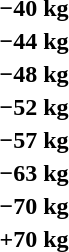<table>
<tr>
<th rowspan=2>−40 kg</th>
<td rowspan=2></td>
<td rowspan=2></td>
<td></td>
</tr>
<tr>
<td></td>
</tr>
<tr>
<th rowspan=2>−44 kg</th>
<td rowspan=2></td>
<td rowspan=2></td>
<td></td>
</tr>
<tr>
<td></td>
</tr>
<tr>
<th rowspan=2>−48 kg</th>
<td rowspan=2></td>
<td rowspan=2></td>
<td></td>
</tr>
<tr>
<td></td>
</tr>
<tr>
<th rowspan=2>−52 kg</th>
<td rowspan=2></td>
<td rowspan=2></td>
<td></td>
</tr>
<tr>
<td></td>
</tr>
<tr>
<th rowspan=2>−57 kg</th>
<td rowspan=2></td>
<td rowspan=2></td>
<td></td>
</tr>
<tr>
<td></td>
</tr>
<tr>
<th rowspan=2>−63 kg</th>
<td rowspan=2></td>
<td rowspan=2></td>
<td></td>
</tr>
<tr>
<td></td>
</tr>
<tr>
<th rowspan=2>−70 kg</th>
<td rowspan=2></td>
<td rowspan=2></td>
<td></td>
</tr>
<tr>
<td></td>
</tr>
<tr>
<th rowspan=2>+70 kg</th>
<td rowspan=2></td>
<td rowspan=2></td>
<td></td>
</tr>
<tr>
<td></td>
</tr>
</table>
